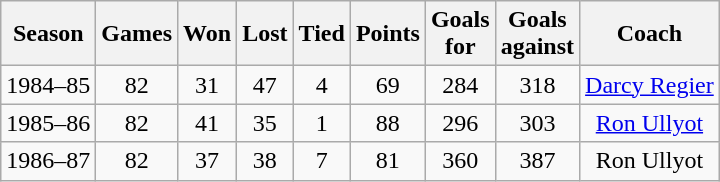<table class="wikitable" style="text-align:center">
<tr>
<th>Season</th>
<th>Games</th>
<th>Won</th>
<th>Lost</th>
<th>Tied</th>
<th>Points</th>
<th>Goals<br>for</th>
<th>Goals<br>against</th>
<th>Coach</th>
</tr>
<tr>
<td>1984–85</td>
<td>82</td>
<td>31</td>
<td>47</td>
<td>4</td>
<td>69</td>
<td>284</td>
<td>318</td>
<td><a href='#'>Darcy Regier</a></td>
</tr>
<tr>
<td>1985–86</td>
<td>82</td>
<td>41</td>
<td>35</td>
<td>1</td>
<td>88</td>
<td>296</td>
<td>303</td>
<td><a href='#'>Ron Ullyot</a></td>
</tr>
<tr>
<td>1986–87</td>
<td>82</td>
<td>37</td>
<td>38</td>
<td>7</td>
<td>81</td>
<td>360</td>
<td>387</td>
<td>Ron Ullyot</td>
</tr>
</table>
